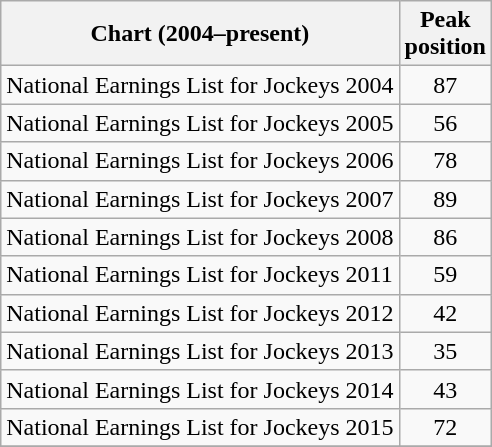<table class="wikitable sortable">
<tr>
<th>Chart (2004–present)</th>
<th>Peak<br>position</th>
</tr>
<tr>
<td>National Earnings List for Jockeys 2004</td>
<td style="text-align:center;">87</td>
</tr>
<tr>
<td>National Earnings List for Jockeys 2005</td>
<td style="text-align:center;">56</td>
</tr>
<tr>
<td>National Earnings List for Jockeys 2006</td>
<td style="text-align:center;">78</td>
</tr>
<tr>
<td>National Earnings List for Jockeys 2007</td>
<td style="text-align:center;">89</td>
</tr>
<tr>
<td>National Earnings List for Jockeys 2008</td>
<td style="text-align:center;">86</td>
</tr>
<tr>
<td>National Earnings List for Jockeys 2011</td>
<td style="text-align:center;">59</td>
</tr>
<tr>
<td>National Earnings List for Jockeys 2012</td>
<td style="text-align:center;">42</td>
</tr>
<tr>
<td>National Earnings List for Jockeys 2013</td>
<td style="text-align:center;">35</td>
</tr>
<tr>
<td>National Earnings List for Jockeys 2014</td>
<td style="text-align:center;">43</td>
</tr>
<tr>
<td>National Earnings List for Jockeys 2015</td>
<td style="text-align:center;">72</td>
</tr>
<tr>
</tr>
</table>
